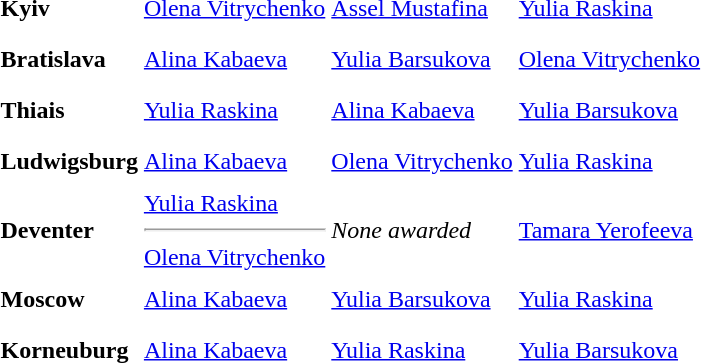<table>
<tr>
<th scope=row style="text-align:left">Kyiv</th>
<td style="height:30px;"> <a href='#'>Olena Vitrychenko</a></td>
<td style="height:30px;"> <a href='#'>Assel Mustafina</a></td>
<td style="height:30px;"> <a href='#'>Yulia Raskina</a></td>
</tr>
<tr>
<th scope=row style="text-align:left">Bratislava</th>
<td style="height:30px;"> <a href='#'>Alina Kabaeva</a></td>
<td style="height:30px;"> <a href='#'>Yulia Barsukova</a></td>
<td style="height:30px;"> <a href='#'>Olena Vitrychenko</a></td>
</tr>
<tr>
<th scope=row style="text-align:left">Thiais</th>
<td style="height:30px;"> <a href='#'>Yulia Raskina</a></td>
<td style="height:30px;"> <a href='#'>Alina Kabaeva</a></td>
<td style="height:30px;"> <a href='#'>Yulia Barsukova</a></td>
</tr>
<tr>
<th scope=row style="text-align:left">Ludwigsburg</th>
<td style="height:30px;"> <a href='#'>Alina Kabaeva</a></td>
<td style="height:30px;"> <a href='#'>Olena Vitrychenko</a></td>
<td style="height:30px;"> <a href='#'>Yulia Raskina</a></td>
</tr>
<tr>
<th scope=row style="text-align:left">Deventer</th>
<td style="height:30px;"> <a href='#'>Yulia Raskina</a><hr> <a href='#'>Olena Vitrychenko</a></td>
<td style="height:30px;"><em>None awarded</em></td>
<td style="height:30px;"> <a href='#'>Tamara Yerofeeva</a></td>
</tr>
<tr>
<th scope=row style="text-align:left">Moscow</th>
<td style="height:30px;"> <a href='#'>Alina Kabaeva</a></td>
<td style="height:30px;"> <a href='#'>Yulia Barsukova</a></td>
<td style="height:30px;"> <a href='#'>Yulia Raskina</a></td>
</tr>
<tr>
<th scope=row style="text-align:left">Korneuburg</th>
<td style="height:30px;"> <a href='#'>Alina Kabaeva</a></td>
<td style="height:30px;"> <a href='#'>Yulia Raskina</a></td>
<td style="height:30px;"> <a href='#'>Yulia Barsukova</a></td>
</tr>
<tr>
</tr>
</table>
